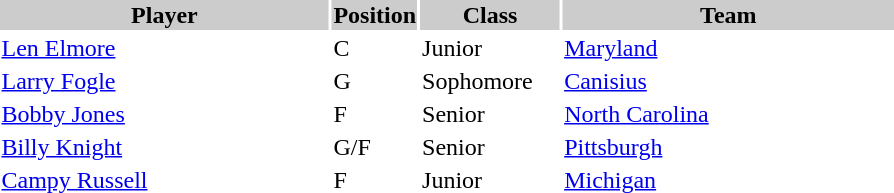<table style="width:600px" "border:'1' 'solid' 'gray'">
<tr>
<th bgcolor="#CCCCCC" style="width:40%">Player</th>
<th bgcolor="#CCCCCC" style="width:4%">Position</th>
<th bgcolor="#CCCCCC" style="width:16%">Class</th>
<th bgcolor="#CCCCCC" style="width:40%">Team</th>
</tr>
<tr>
<td><a href='#'>Len Elmore</a></td>
<td>C</td>
<td>Junior</td>
<td><a href='#'>Maryland</a></td>
</tr>
<tr>
<td><a href='#'>Larry Fogle</a></td>
<td>G</td>
<td>Sophomore</td>
<td><a href='#'>Canisius</a></td>
</tr>
<tr>
<td><a href='#'>Bobby Jones</a></td>
<td>F</td>
<td>Senior</td>
<td><a href='#'>North Carolina</a></td>
</tr>
<tr>
<td><a href='#'>Billy Knight</a></td>
<td>G/F</td>
<td>Senior</td>
<td><a href='#'>Pittsburgh</a></td>
</tr>
<tr>
<td><a href='#'>Campy Russell</a></td>
<td>F</td>
<td>Junior</td>
<td><a href='#'>Michigan</a></td>
</tr>
</table>
